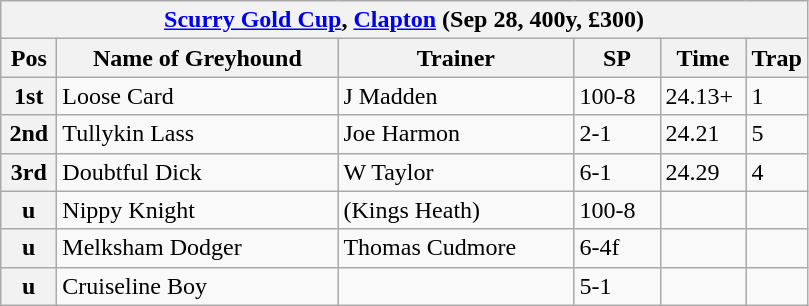<table class="wikitable">
<tr>
<th colspan="6"><a href='#'>Scurry Gold Cup</a>, <a href='#'>Clapton</a> (Sep 28, 400y, £300)</th>
</tr>
<tr>
<th width=30>Pos</th>
<th width=180>Name of Greyhound</th>
<th width=150>Trainer</th>
<th width=50>SP</th>
<th width=50>Time</th>
<th width=30>Trap</th>
</tr>
<tr>
<th>1st</th>
<td>Loose Card</td>
<td>J Madden</td>
<td>100-8</td>
<td>24.13+</td>
<td>1</td>
</tr>
<tr>
<th>2nd</th>
<td>Tullykin Lass</td>
<td>Joe Harmon</td>
<td>2-1</td>
<td>24.21</td>
<td>5</td>
</tr>
<tr>
<th>3rd</th>
<td>Doubtful Dick</td>
<td>W Taylor</td>
<td>6-1</td>
<td>24.29</td>
<td>4</td>
</tr>
<tr>
<th>u</th>
<td>Nippy Knight</td>
<td>(Kings Heath)</td>
<td>100-8</td>
<td></td>
<td></td>
</tr>
<tr>
<th>u</th>
<td>Melksham Dodger</td>
<td>Thomas Cudmore</td>
<td>6-4f</td>
<td></td>
<td></td>
</tr>
<tr>
<th>u</th>
<td>Cruiseline Boy</td>
<td></td>
<td>5-1</td>
<td></td>
<td></td>
</tr>
</table>
